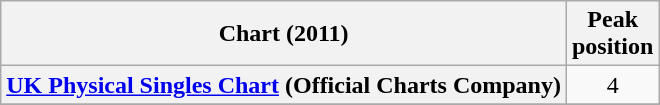<table class="wikitable sortable plainrowheaders">
<tr>
<th scope="col">Chart (2011)</th>
<th scope="col">Peak<br>position</th>
</tr>
<tr>
<th scope="row"><a href='#'>UK Physical Singles Chart</a> (Official Charts Company)</th>
<td align="center">4</td>
</tr>
<tr>
</tr>
</table>
